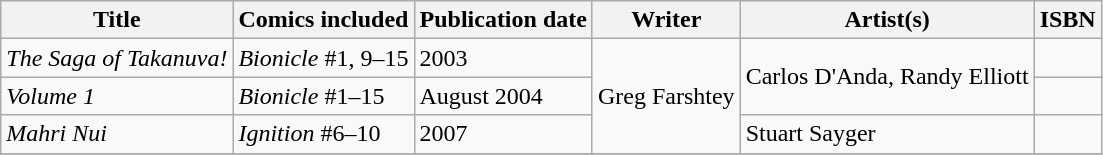<table class="wikitable">
<tr>
<th>Title</th>
<th>Comics included</th>
<th>Publication date</th>
<th>Writer</th>
<th>Artist(s)</th>
<th>ISBN</th>
</tr>
<tr>
<td><em>The Saga of Takanuva!</em></td>
<td><em>Bionicle</em> #1, 9–15</td>
<td>2003</td>
<td rowspan="3">Greg Farshtey</td>
<td rowspan="2">Carlos D'Anda, Randy Elliott</td>
<td></td>
</tr>
<tr>
<td><em>Volume 1</em></td>
<td><em>Bionicle</em> #1–15</td>
<td>August 2004</td>
<td></td>
</tr>
<tr>
<td><em>Mahri Nui</em></td>
<td><em>Ignition</em> #6–10</td>
<td>2007</td>
<td>Stuart Sayger</td>
<td></td>
</tr>
<tr>
</tr>
</table>
